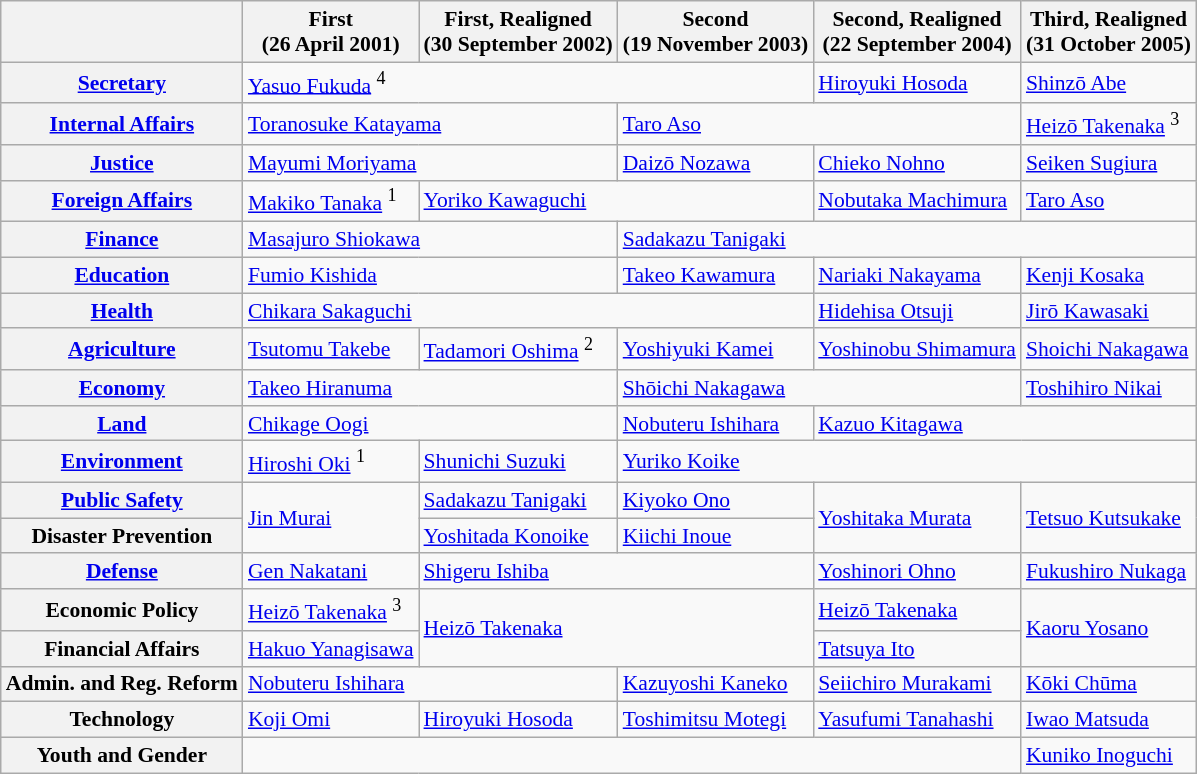<table class="wikitable" style="font-size: 90%;">
<tr>
<th></th>
<th>First<br>(26 April 2001)</th>
<th>First, Realigned<br>(30 September 2002)</th>
<th>Second<br>(19 November 2003)</th>
<th>Second, Realigned<br>(22 September 2004)</th>
<th>Third, Realigned<br>(31 October 2005)</th>
</tr>
<tr>
<th><a href='#'>Secretary</a></th>
<td colspan="3"><a href='#'>Yasuo Fukuda</a> <sup>4</sup></td>
<td><a href='#'>Hiroyuki Hosoda</a></td>
<td><a href='#'>Shinzō Abe</a></td>
</tr>
<tr>
<th><a href='#'>Internal Affairs</a></th>
<td colspan="2"><a href='#'>Toranosuke Katayama</a></td>
<td colspan="2"><a href='#'>Taro Aso</a></td>
<td><a href='#'>Heizō Takenaka</a> <sup>3</sup></td>
</tr>
<tr>
<th><a href='#'>Justice</a></th>
<td colspan="2"><a href='#'>Mayumi Moriyama</a></td>
<td><a href='#'>Daizō Nozawa</a></td>
<td><a href='#'>Chieko Nohno</a></td>
<td><a href='#'>Seiken Sugiura</a></td>
</tr>
<tr>
<th><a href='#'>Foreign Affairs</a></th>
<td><a href='#'>Makiko Tanaka</a> <sup>1</sup></td>
<td colspan="2"><a href='#'>Yoriko Kawaguchi</a></td>
<td><a href='#'>Nobutaka Machimura</a></td>
<td><a href='#'>Taro Aso</a></td>
</tr>
<tr>
<th><a href='#'>Finance</a></th>
<td colspan="2"><a href='#'>Masajuro Shiokawa</a></td>
<td colspan="3"><a href='#'>Sadakazu Tanigaki</a></td>
</tr>
<tr>
<th><a href='#'>Education</a></th>
<td colspan="2"><a href='#'>Fumio Kishida</a></td>
<td><a href='#'>Takeo Kawamura</a></td>
<td><a href='#'>Nariaki Nakayama</a></td>
<td><a href='#'>Kenji Kosaka</a></td>
</tr>
<tr>
<th><a href='#'>Health</a></th>
<td colspan="3"><a href='#'>Chikara Sakaguchi</a></td>
<td><a href='#'>Hidehisa Otsuji</a></td>
<td><a href='#'>Jirō Kawasaki</a></td>
</tr>
<tr>
<th><a href='#'>Agriculture</a></th>
<td><a href='#'>Tsutomu Takebe</a></td>
<td><a href='#'>Tadamori Oshima</a> <sup>2</sup></td>
<td><a href='#'>Yoshiyuki Kamei</a></td>
<td><a href='#'>Yoshinobu Shimamura</a></td>
<td><a href='#'>Shoichi Nakagawa</a></td>
</tr>
<tr>
<th><a href='#'>Economy</a></th>
<td colspan="2"><a href='#'>Takeo Hiranuma</a></td>
<td colspan="2"><a href='#'>Shōichi Nakagawa</a></td>
<td><a href='#'>Toshihiro Nikai</a></td>
</tr>
<tr>
<th><a href='#'>Land</a></th>
<td colspan="2"><a href='#'>Chikage Oogi</a></td>
<td><a href='#'>Nobuteru Ishihara</a></td>
<td colspan="2"><a href='#'>Kazuo Kitagawa</a></td>
</tr>
<tr>
<th><a href='#'>Environment</a></th>
<td><a href='#'>Hiroshi Oki</a> <sup>1</sup></td>
<td><a href='#'>Shunichi Suzuki</a></td>
<td colspan="3"><a href='#'>Yuriko Koike</a></td>
</tr>
<tr>
<th><a href='#'>Public Safety</a></th>
<td rowspan=2><a href='#'>Jin Murai</a></td>
<td><a href='#'>Sadakazu Tanigaki</a></td>
<td><a href='#'>Kiyoko Ono</a></td>
<td rowspan=2><a href='#'>Yoshitaka Murata</a></td>
<td rowspan=2><a href='#'>Tetsuo Kutsukake</a></td>
</tr>
<tr>
<th>Disaster Prevention</th>
<td><a href='#'>Yoshitada Konoike</a></td>
<td><a href='#'>Kiichi Inoue</a></td>
</tr>
<tr>
<th><a href='#'>Defense</a></th>
<td><a href='#'>Gen Nakatani</a></td>
<td colspan="2"><a href='#'>Shigeru Ishiba</a></td>
<td><a href='#'>Yoshinori Ohno</a></td>
<td><a href='#'>Fukushiro Nukaga</a></td>
</tr>
<tr>
<th>Economic Policy</th>
<td><a href='#'>Heizō Takenaka</a> <sup>3</sup></td>
<td colspan="2" rowspan="2"><a href='#'>Heizō Takenaka</a></td>
<td><a href='#'>Heizō Takenaka</a></td>
<td rowspan=2><a href='#'>Kaoru Yosano</a></td>
</tr>
<tr>
<th>Financial Affairs</th>
<td><a href='#'>Hakuo Yanagisawa</a></td>
<td><a href='#'>Tatsuya Ito</a></td>
</tr>
<tr>
<th>Admin. and Reg. Reform</th>
<td colspan="2"><a href='#'>Nobuteru Ishihara</a></td>
<td><a href='#'>Kazuyoshi Kaneko</a></td>
<td><a href='#'>Seiichiro Murakami</a></td>
<td><a href='#'>Kōki Chūma</a></td>
</tr>
<tr>
<th>Technology</th>
<td><a href='#'>Koji Omi</a></td>
<td><a href='#'>Hiroyuki Hosoda</a></td>
<td><a href='#'>Toshimitsu Motegi</a></td>
<td><a href='#'>Yasufumi Tanahashi</a></td>
<td><a href='#'>Iwao Matsuda</a></td>
</tr>
<tr>
<th>Youth and Gender</th>
<td colspan=4></td>
<td><a href='#'>Kuniko Inoguchi</a></td>
</tr>
</table>
